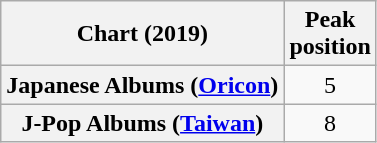<table class="wikitable plainrowheaders" style="text-align:center">
<tr>
<th scope="col">Chart (2019)</th>
<th scope="col">Peak<br> position</th>
</tr>
<tr>
<th scope="row">Japanese Albums (<a href='#'>Oricon</a>)</th>
<td>5</td>
</tr>
<tr>
<th scope="row">J-Pop Albums (<a href='#'>Taiwan</a>)</th>
<td>8</td>
</tr>
</table>
